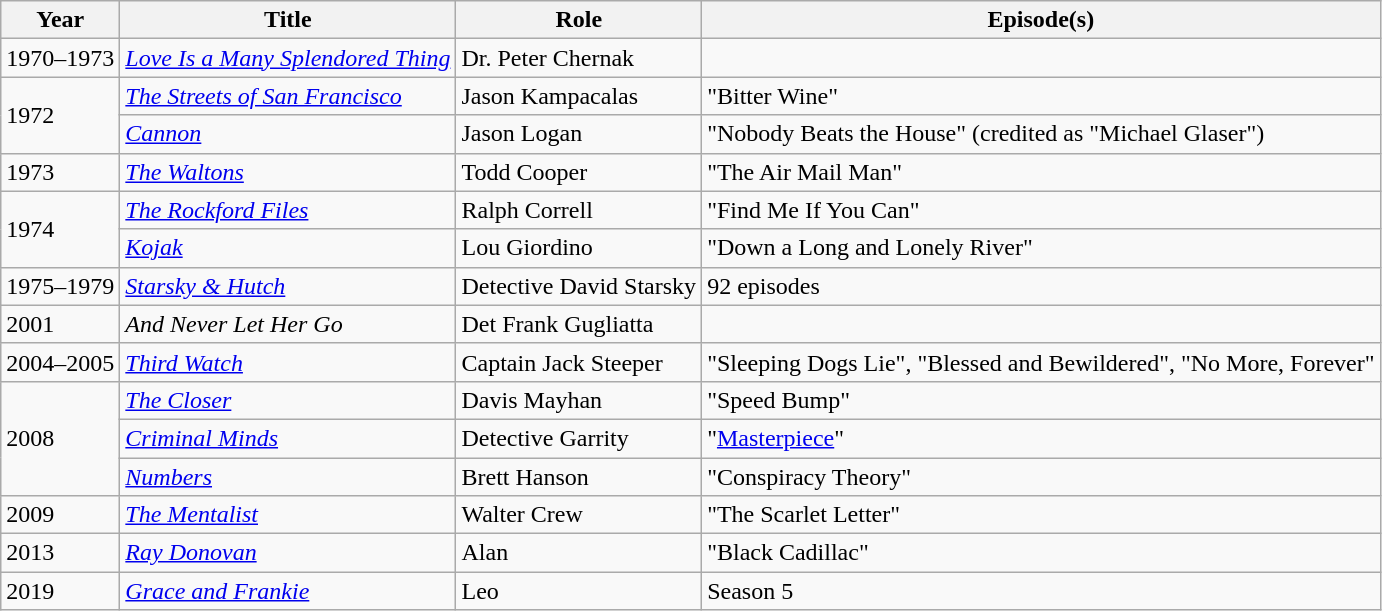<table class="wikitable">
<tr>
<th>Year</th>
<th>Title</th>
<th>Role</th>
<th>Episode(s)</th>
</tr>
<tr>
<td>1970–1973</td>
<td><em><a href='#'>Love Is a Many Splendored Thing</a></em></td>
<td>Dr. Peter Chernak</td>
<td></td>
</tr>
<tr>
<td rowspan=2>1972</td>
<td><em><a href='#'>The Streets of San Francisco</a></em></td>
<td>Jason Kampacalas</td>
<td>"Bitter Wine"</td>
</tr>
<tr>
<td><em><a href='#'>Cannon</a></em></td>
<td>Jason Logan</td>
<td>"Nobody Beats the House" (credited as "Michael Glaser")</td>
</tr>
<tr>
<td>1973</td>
<td><em><a href='#'>The Waltons</a></em></td>
<td>Todd Cooper</td>
<td>"The Air Mail Man"</td>
</tr>
<tr>
<td rowspan=2>1974</td>
<td><em><a href='#'>The Rockford Files</a></em></td>
<td>Ralph Correll</td>
<td>"Find Me If You Can"</td>
</tr>
<tr>
<td><em><a href='#'>Kojak</a></em></td>
<td>Lou Giordino</td>
<td>"Down a Long and Lonely River"</td>
</tr>
<tr>
<td>1975–1979</td>
<td><em><a href='#'>Starsky & Hutch</a></em></td>
<td>Detective David Starsky</td>
<td>92 episodes</td>
</tr>
<tr>
<td>2001</td>
<td><em>And Never Let Her Go</em></td>
<td>Det Frank Gugliatta</td>
<td></td>
</tr>
<tr>
<td>2004–2005</td>
<td><em><a href='#'>Third Watch</a></em></td>
<td>Captain Jack Steeper</td>
<td>"Sleeping Dogs Lie", "Blessed and Bewildered", "No More, Forever"</td>
</tr>
<tr>
<td rowspan=3>2008</td>
<td><em><a href='#'>The Closer</a></em></td>
<td>Davis Mayhan</td>
<td>"Speed Bump"</td>
</tr>
<tr>
<td><em><a href='#'>Criminal Minds</a></em></td>
<td>Detective Garrity</td>
<td>"<a href='#'>Masterpiece</a>"</td>
</tr>
<tr>
<td><em><a href='#'>Numbers</a></em></td>
<td>Brett Hanson</td>
<td>"Conspiracy Theory"</td>
</tr>
<tr>
<td>2009</td>
<td><em><a href='#'>The Mentalist</a></em></td>
<td>Walter Crew</td>
<td>"The Scarlet Letter"</td>
</tr>
<tr>
<td>2013</td>
<td><em><a href='#'>Ray Donovan</a></em></td>
<td>Alan</td>
<td>"Black Cadillac"</td>
</tr>
<tr>
<td>2019</td>
<td><em><a href='#'>Grace and Frankie</a></em></td>
<td>Leo</td>
<td>Season 5</td>
</tr>
</table>
